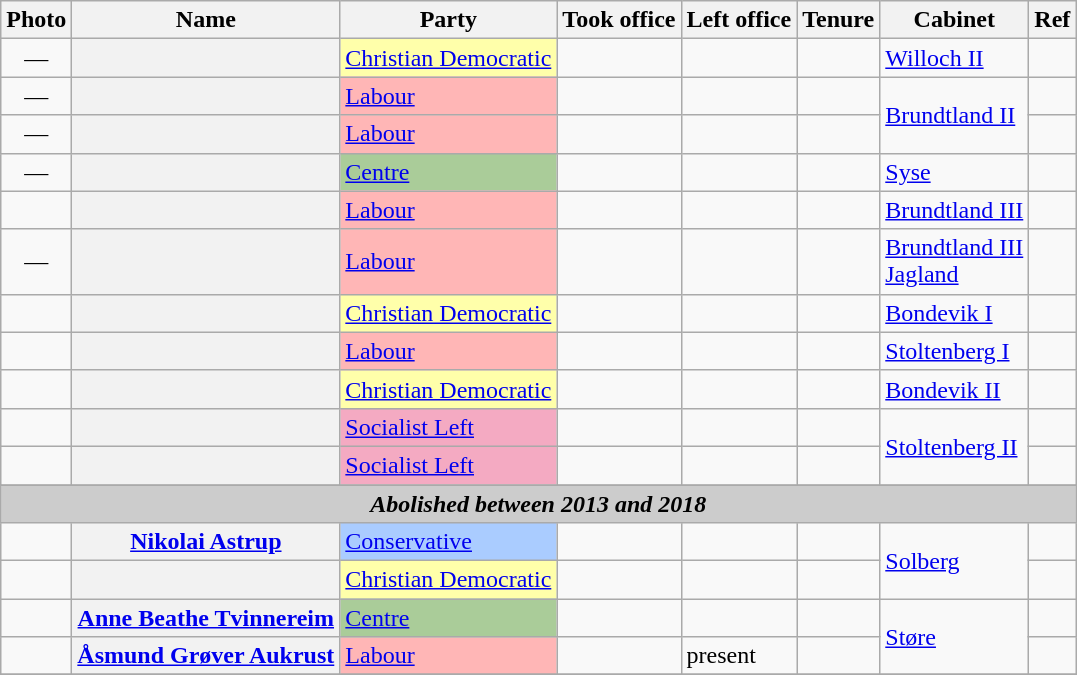<table class="wikitable plainrowheaders sortable">
<tr>
<th>Photo</th>
<th>Name</th>
<th>Party</th>
<th>Took office</th>
<th>Left office</th>
<th>Tenure</th>
<th>Cabinet</th>
<th class=unsortable>Ref</th>
</tr>
<tr>
<td align=center>—</td>
<th scope=row></th>
<td style="background:#FFFFAA"><a href='#'>Christian Democratic</a></td>
<td></td>
<td></td>
<td></td>
<td><a href='#'>Willoch II</a></td>
<td align=center></td>
</tr>
<tr>
<td align=center>—</td>
<th scope=row></th>
<td style="background:#FFB6B6"><a href='#'>Labour</a></td>
<td></td>
<td></td>
<td></td>
<td rowspan=2><a href='#'>Brundtland II</a></td>
<td align=center></td>
</tr>
<tr>
<td align=center>—</td>
<th scope=row></th>
<td style="background:#FFB6B6"><a href='#'>Labour</a></td>
<td></td>
<td></td>
<td></td>
<td align=center></td>
</tr>
<tr>
<td align=center>—</td>
<th scope=row></th>
<td style="background:#AACC99"><a href='#'>Centre</a></td>
<td></td>
<td></td>
<td></td>
<td><a href='#'>Syse</a></td>
<td align=center></td>
</tr>
<tr>
<td align=center></td>
<th scope=row></th>
<td style="background:#FFB6B6"><a href='#'>Labour</a></td>
<td></td>
<td></td>
<td></td>
<td><a href='#'>Brundtland III</a></td>
<td align=center></td>
</tr>
<tr>
<td align=center>—</td>
<th scope=row></th>
<td style="background:#FFB6B6"><a href='#'>Labour</a></td>
<td></td>
<td></td>
<td></td>
<td><a href='#'>Brundtland III</a><br><a href='#'>Jagland</a></td>
<td align=center></td>
</tr>
<tr>
<td align=center></td>
<th scope=row></th>
<td style="background:#FFFFAA"><a href='#'>Christian Democratic</a></td>
<td></td>
<td></td>
<td></td>
<td><a href='#'>Bondevik I</a></td>
<td align=center></td>
</tr>
<tr>
<td align=center></td>
<th scope=row></th>
<td style="background:#FFB6B6"><a href='#'>Labour</a></td>
<td></td>
<td></td>
<td></td>
<td><a href='#'>Stoltenberg I</a></td>
<td align=center></td>
</tr>
<tr>
<td align=center></td>
<th scope=row></th>
<td style="background:#FFFFAA"><a href='#'>Christian Democratic</a></td>
<td></td>
<td></td>
<td></td>
<td><a href='#'>Bondevik II</a></td>
<td align=center></td>
</tr>
<tr>
<td align=center></td>
<th scope=row></th>
<td style="background:#F4AAC2"><a href='#'>Socialist Left</a></td>
<td></td>
<td></td>
<td></td>
<td rowspan=2><a href='#'>Stoltenberg II</a></td>
<td align=center></td>
</tr>
<tr>
<td align=center></td>
<th scope=row></th>
<td style="background:#F4AAC2"><a href='#'>Socialist Left</a></td>
<td></td>
<td></td>
<td></td>
<td align=center></td>
</tr>
<tr>
</tr>
<tr>
<th colspan=8 style="background: #cccccc;"><em>Abolished between 2013 and 2018</em></th>
</tr>
<tr>
<td align=center></td>
<th scope=row><a href='#'>Nikolai Astrup</a></th>
<td style="background:#AACCFF"><a href='#'>Conservative</a></td>
<td></td>
<td></td>
<td></td>
<td rowspan=2><a href='#'>Solberg</a></td>
<td align=center></td>
</tr>
<tr>
<td align=center></td>
<th scope=row></th>
<td style="background:#FFFFAA"><a href='#'>Christian Democratic</a></td>
<td></td>
<td></td>
<td></td>
<td align=center></td>
</tr>
<tr>
<td align=center></td>
<th scope=row><a href='#'>Anne Beathe Tvinnereim</a></th>
<td style="background:#AACC99"><a href='#'>Centre</a></td>
<td></td>
<td></td>
<td></td>
<td rowspan=2><a href='#'>Støre</a></td>
<td align=center></td>
</tr>
<tr>
<td align=center></td>
<th scope=row><a href='#'>Åsmund Grøver Aukrust</a></th>
<td style="background:#FFB6B6"><a href='#'>Labour</a></td>
<td></td>
<td>present</td>
<td></td>
<td align=center></td>
</tr>
<tr>
</tr>
</table>
